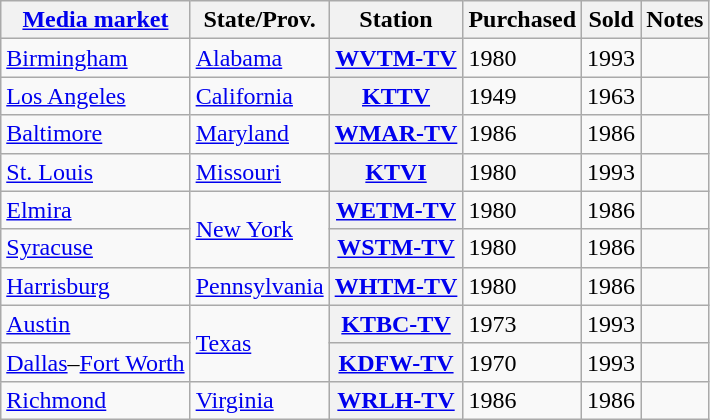<table class="wikitable sortable">
<tr>
<th scope="col"><a href='#'>Media market</a></th>
<th scope="col">State/Prov.</th>
<th scope="col">Station</th>
<th scope="col">Purchased</th>
<th scope="col">Sold</th>
<th scope="col" class="unsortable">Notes</th>
</tr>
<tr>
<td><a href='#'>Birmingham</a></td>
<td><a href='#'>Alabama</a></td>
<th><a href='#'>WVTM-TV</a></th>
<td>1980</td>
<td>1993</td>
<td></td>
</tr>
<tr>
<td><a href='#'>Los Angeles</a></td>
<td><a href='#'>California</a></td>
<th><a href='#'>KTTV</a></th>
<td>1949</td>
<td>1963</td>
<td></td>
</tr>
<tr>
<td><a href='#'>Baltimore</a></td>
<td><a href='#'>Maryland</a></td>
<th><a href='#'>WMAR-TV</a></th>
<td>1986</td>
<td>1986</td>
<td></td>
</tr>
<tr>
<td><a href='#'>St. Louis</a></td>
<td><a href='#'>Missouri</a></td>
<th><a href='#'>KTVI</a></th>
<td>1980</td>
<td>1993</td>
<td></td>
</tr>
<tr>
<td><a href='#'>Elmira</a></td>
<td rowspan="2"><a href='#'>New York</a></td>
<th><a href='#'>WETM-TV</a></th>
<td>1980</td>
<td>1986</td>
<td></td>
</tr>
<tr>
<td><a href='#'>Syracuse</a></td>
<th><a href='#'>WSTM-TV</a></th>
<td>1980</td>
<td>1986</td>
<td></td>
</tr>
<tr>
<td><a href='#'>Harrisburg</a></td>
<td><a href='#'>Pennsylvania</a></td>
<th><a href='#'>WHTM-TV</a></th>
<td>1980</td>
<td>1986</td>
<td></td>
</tr>
<tr>
<td><a href='#'>Austin</a></td>
<td rowspan="2"><a href='#'>Texas</a></td>
<th><a href='#'>KTBC-TV</a></th>
<td>1973</td>
<td>1993</td>
<td></td>
</tr>
<tr>
<td><a href='#'>Dallas</a>–<a href='#'>Fort Worth</a></td>
<th><a href='#'>KDFW-TV</a></th>
<td>1970</td>
<td>1993</td>
<td></td>
</tr>
<tr>
<td><a href='#'>Richmond</a></td>
<td><a href='#'>Virginia</a></td>
<th><a href='#'>WRLH-TV</a></th>
<td>1986</td>
<td>1986</td>
<td></td>
</tr>
</table>
